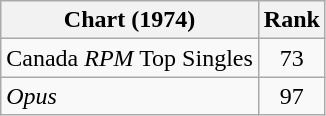<table class="wikitable">
<tr>
<th>Chart (1974)</th>
<th>Rank</th>
</tr>
<tr>
<td>Canada <em>RPM</em> Top Singles</td>
<td style="text-align:center;">73</td>
</tr>
<tr>
<td><em>Opus</em></td>
<td style="text-align:center;">97</td>
</tr>
</table>
